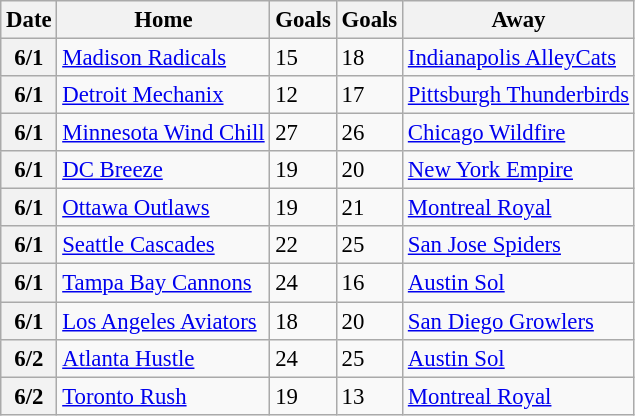<table class="wikitable" style="font-size: 95%;">
<tr>
<th>Date</th>
<th>Home</th>
<th>Goals</th>
<th>Goals</th>
<th>Away</th>
</tr>
<tr>
<th>6/1</th>
<td><a href='#'>Madison Radicals</a></td>
<td>15</td>
<td>18</td>
<td><a href='#'>Indianapolis AlleyCats</a></td>
</tr>
<tr>
<th>6/1</th>
<td><a href='#'>Detroit Mechanix</a></td>
<td>12</td>
<td>17</td>
<td><a href='#'>Pittsburgh Thunderbirds</a></td>
</tr>
<tr>
<th>6/1</th>
<td><a href='#'>Minnesota Wind Chill</a></td>
<td>27</td>
<td>26</td>
<td><a href='#'>Chicago Wildfire</a></td>
</tr>
<tr>
<th>6/1</th>
<td><a href='#'>DC Breeze</a></td>
<td>19</td>
<td>20</td>
<td><a href='#'>New York Empire</a></td>
</tr>
<tr>
<th>6/1</th>
<td><a href='#'>Ottawa Outlaws</a></td>
<td>19</td>
<td>21</td>
<td><a href='#'>Montreal Royal</a></td>
</tr>
<tr>
<th>6/1</th>
<td><a href='#'>Seattle Cascades</a></td>
<td>22</td>
<td>25</td>
<td><a href='#'>San Jose Spiders</a></td>
</tr>
<tr>
<th>6/1</th>
<td><a href='#'>Tampa Bay Cannons</a></td>
<td>24</td>
<td>16</td>
<td><a href='#'>Austin Sol</a></td>
</tr>
<tr>
<th>6/1</th>
<td><a href='#'>Los Angeles Aviators</a></td>
<td>18</td>
<td>20</td>
<td><a href='#'>San Diego Growlers</a></td>
</tr>
<tr>
<th>6/2</th>
<td><a href='#'>Atlanta Hustle</a></td>
<td>24</td>
<td>25</td>
<td><a href='#'>Austin Sol</a></td>
</tr>
<tr>
<th>6/2</th>
<td><a href='#'>Toronto Rush</a></td>
<td>19</td>
<td>13</td>
<td><a href='#'>Montreal Royal</a></td>
</tr>
</table>
